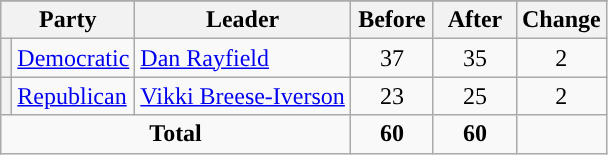<table class="wikitable" style="text-align:center;">
<tr>
</tr>
<tr>
<th colspan=2>Party</th>
<th>Leader</th>
<th style="width:3em">Before</th>
<th style="width:3em">After</th>
<th style="width:3em">Change</th>
</tr>
<tr>
<th style="background-color:"></th>
<td style="text-align:left;"><a href='#'>Democratic</a></td>
<td style="text-align:left;"><a href='#'>Dan Rayfield</a></td>
<td>37</td>
<td>35</td>
<td>2</td>
</tr>
<tr>
<th style="background-color:"></th>
<td style="text-align:left;"><a href='#'>Republican</a></td>
<td style="text-align:left;"><a href='#'>Vikki Breese-Iverson</a></td>
<td>23</td>
<td>25</td>
<td>2</td>
</tr>
<tr>
<td colspan=3><strong>Total</strong></td>
<td><strong>60</strong></td>
<td><strong>60</strong></td>
<td></td>
</tr>
</table>
